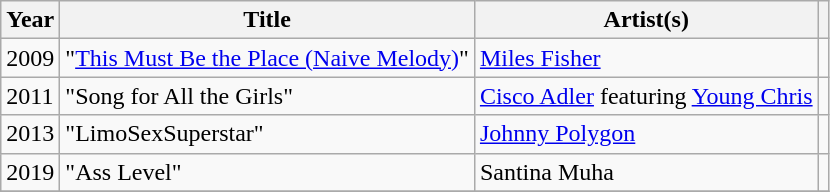<table class="wikitable sortable">
<tr>
<th>Year</th>
<th>Title</th>
<th>Artist(s)</th>
<th scope="col"></th>
</tr>
<tr>
<td>2009</td>
<td>"<a href='#'>This Must Be the Place (Naive Melody)</a>"</td>
<td><a href='#'>Miles Fisher</a></td>
<td style="text-align:center;"></td>
</tr>
<tr>
<td>2011</td>
<td>"Song for All the Girls"</td>
<td><a href='#'>Cisco Adler</a> featuring <a href='#'>Young Chris</a></td>
<td style="text-align:center;"></td>
</tr>
<tr>
<td>2013</td>
<td>"LimoSexSuperstar"</td>
<td><a href='#'>Johnny Polygon</a></td>
<td style="text-align:center;"></td>
</tr>
<tr>
<td>2019</td>
<td>"Ass Level"</td>
<td>Santina Muha</td>
<td style="text-align:center;"></td>
</tr>
<tr>
</tr>
</table>
